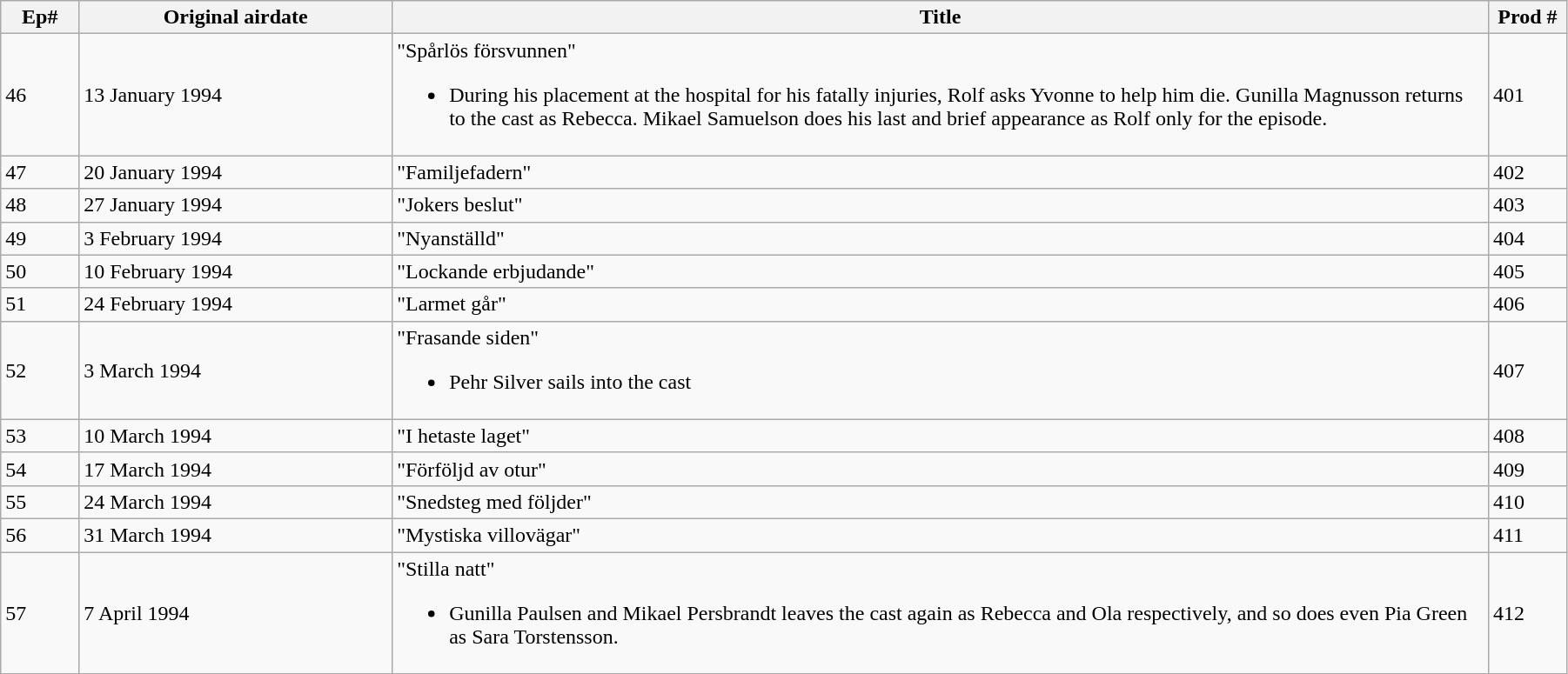<table class="wikitable" width=95%>
<tr>
<th width=5%>Ep#</th>
<th width=20%>Original airdate</th>
<th>Title</th>
<th width=5%>Prod #</th>
</tr>
<tr>
<td>46</td>
<td>13 January 1994</td>
<td>"Spårlös försvunnen"<br><ul><li>During his placement at the hospital for his fatally injuries, Rolf asks Yvonne to help him die. Gunilla Magnusson returns to the cast as Rebecca. Mikael Samuelson does his last and brief appearance as Rolf only for the episode.</li></ul></td>
<td>401</td>
</tr>
<tr>
<td>47</td>
<td>20 January 1994</td>
<td>"Familjefadern"</td>
<td>402</td>
</tr>
<tr>
<td>48</td>
<td>27 January 1994</td>
<td>"Jokers beslut"</td>
<td>403</td>
</tr>
<tr>
<td>49</td>
<td>3 February 1994</td>
<td>"Nyanställd"</td>
<td>404</td>
</tr>
<tr>
<td>50</td>
<td>10 February 1994</td>
<td>"Lockande erbjudande"</td>
<td>405</td>
</tr>
<tr>
<td>51</td>
<td>24 February 1994</td>
<td>"Larmet går"</td>
<td>406</td>
</tr>
<tr>
<td>52</td>
<td>3 March 1994</td>
<td>"Frasande siden"<br><ul><li>Pehr Silver sails into the cast</li></ul></td>
<td>407</td>
</tr>
<tr>
<td>53</td>
<td>10 March 1994</td>
<td>"I hetaste laget"</td>
<td>408</td>
</tr>
<tr>
<td>54</td>
<td>17 March 1994</td>
<td>"Förföljd av otur"</td>
<td>409</td>
</tr>
<tr>
<td>55</td>
<td>24 March 1994</td>
<td>"Snedsteg med följder"</td>
<td>410</td>
</tr>
<tr>
<td>56</td>
<td>31 March 1994</td>
<td>"Mystiska villovägar"</td>
<td>411</td>
</tr>
<tr>
<td>57</td>
<td>7 April 1994</td>
<td>"Stilla natt"<br><ul><li>Gunilla Paulsen and Mikael Persbrandt leaves the cast again as Rebecca and Ola respectively, and so does even Pia Green as Sara Torstensson.</li></ul></td>
<td>412</td>
</tr>
</table>
